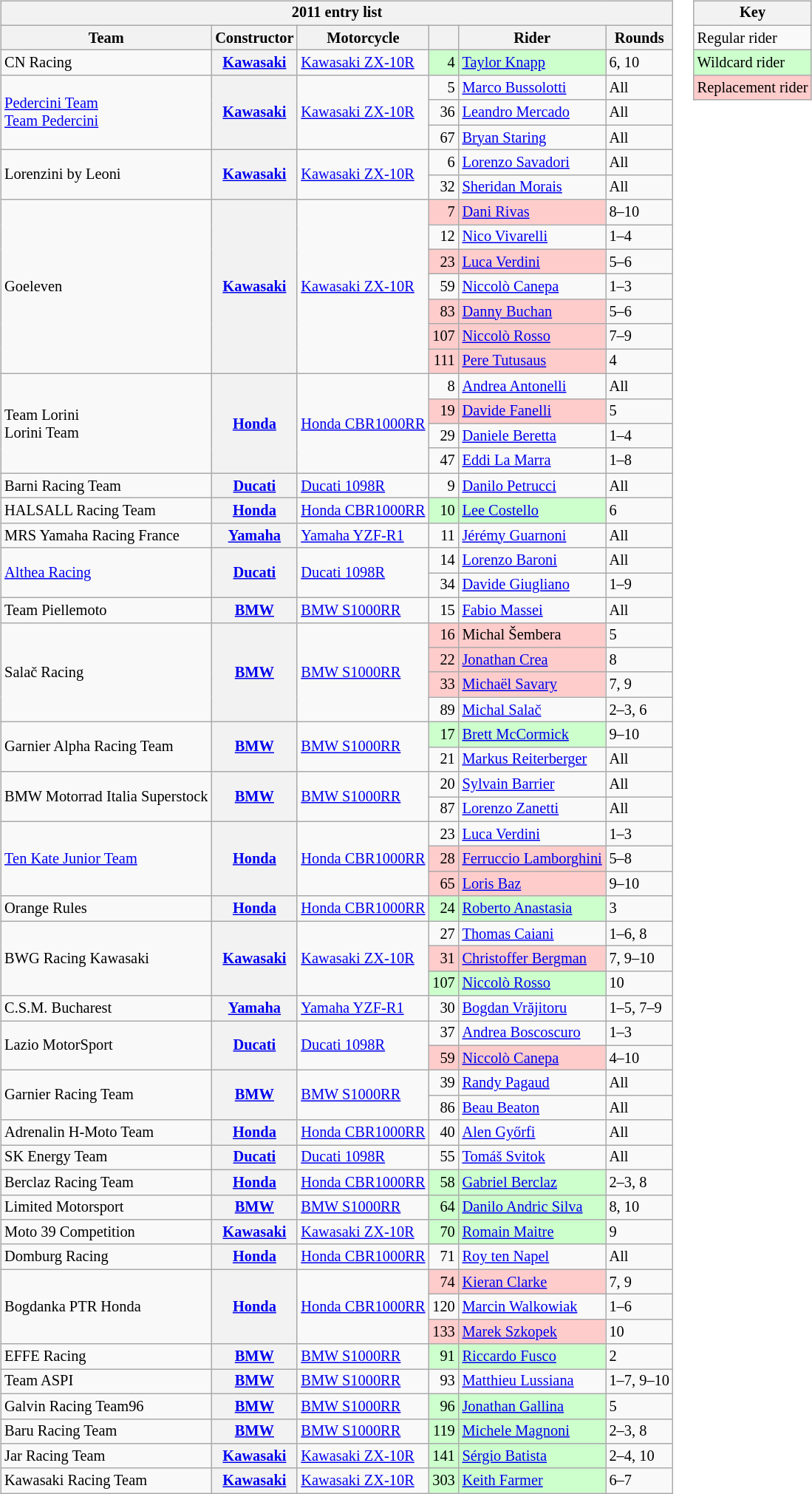<table>
<tr>
<td><br><table class="wikitable" style="font-size: 85%">
<tr>
<th colspan=6>2011 entry list</th>
</tr>
<tr>
<th>Team</th>
<th>Constructor</th>
<th>Motorcycle</th>
<th></th>
<th>Rider</th>
<th>Rounds</th>
</tr>
<tr>
<td>CN Racing</td>
<th><a href='#'>Kawasaki</a></th>
<td><a href='#'>Kawasaki ZX-10R</a></td>
<td style="background:#ccffcc;" align=right>4</td>
<td style="background:#ccffcc;"> <a href='#'>Taylor Knapp</a></td>
<td>6, 10</td>
</tr>
<tr>
<td rowspan=3><a href='#'>Pedercini Team</a><br><a href='#'>Team Pedercini</a></td>
<th rowspan=3><a href='#'>Kawasaki</a></th>
<td rowspan=3><a href='#'>Kawasaki ZX-10R</a></td>
<td align=right>5</td>
<td> <a href='#'>Marco Bussolotti</a></td>
<td>All</td>
</tr>
<tr>
<td align=right>36</td>
<td> <a href='#'>Leandro Mercado</a></td>
<td>All</td>
</tr>
<tr>
<td align=right>67</td>
<td> <a href='#'>Bryan Staring</a></td>
<td>All</td>
</tr>
<tr>
<td rowspan=2>Lorenzini by Leoni</td>
<th rowspan=2><a href='#'>Kawasaki</a></th>
<td rowspan=2><a href='#'>Kawasaki ZX-10R</a></td>
<td align=right>6</td>
<td> <a href='#'>Lorenzo Savadori</a></td>
<td>All</td>
</tr>
<tr>
<td align=right>32</td>
<td> <a href='#'>Sheridan Morais</a></td>
<td>All</td>
</tr>
<tr>
<td rowspan=7>Goeleven</td>
<th rowspan=7><a href='#'>Kawasaki</a></th>
<td rowspan=7><a href='#'>Kawasaki ZX-10R</a></td>
<td style="background:#ffcccc;" align=right>7</td>
<td style="background:#ffcccc;"> <a href='#'>Dani Rivas</a></td>
<td>8–10</td>
</tr>
<tr>
<td align=right>12</td>
<td> <a href='#'>Nico Vivarelli</a></td>
<td>1–4</td>
</tr>
<tr>
<td style="background:#ffcccc;" align=right>23</td>
<td style="background:#ffcccc;"> <a href='#'>Luca Verdini</a></td>
<td>5–6</td>
</tr>
<tr>
<td align=right>59</td>
<td> <a href='#'>Niccolò Canepa</a></td>
<td>1–3</td>
</tr>
<tr>
<td style="background:#ffcccc;" align=right>83</td>
<td style="background:#ffcccc;"> <a href='#'>Danny Buchan</a></td>
<td>5–6</td>
</tr>
<tr>
<td style="background:#ffcccc;" align=right>107</td>
<td style="background:#ffcccc;"> <a href='#'>Niccolò Rosso</a></td>
<td>7–9</td>
</tr>
<tr>
<td style="background:#ffcccc;" align=right>111</td>
<td style="background:#ffcccc;"> <a href='#'>Pere Tutusaus</a></td>
<td>4</td>
</tr>
<tr>
<td rowspan=4>Team Lorini<br>Lorini Team</td>
<th rowspan=4><a href='#'>Honda</a></th>
<td rowspan=4><a href='#'>Honda CBR1000RR</a></td>
<td align=right>8</td>
<td> <a href='#'>Andrea Antonelli</a></td>
<td>All</td>
</tr>
<tr>
<td style="background:#ffcccc;" align=right>19</td>
<td style="background:#ffcccc;"> <a href='#'>Davide Fanelli</a></td>
<td>5</td>
</tr>
<tr>
<td align=right>29</td>
<td> <a href='#'>Daniele Beretta</a></td>
<td>1–4</td>
</tr>
<tr>
<td align=right>47</td>
<td> <a href='#'>Eddi La Marra</a></td>
<td>1–8</td>
</tr>
<tr>
<td>Barni Racing Team</td>
<th><a href='#'>Ducati</a></th>
<td><a href='#'>Ducati 1098R</a></td>
<td align=right>9</td>
<td> <a href='#'>Danilo Petrucci</a></td>
<td>All</td>
</tr>
<tr>
<td>HALSALL Racing Team</td>
<th><a href='#'>Honda</a></th>
<td><a href='#'>Honda CBR1000RR</a></td>
<td style="background:#ccffcc;" align=right>10</td>
<td style="background:#ccffcc;"> <a href='#'>Lee Costello</a></td>
<td>6</td>
</tr>
<tr>
<td>MRS Yamaha Racing France</td>
<th><a href='#'>Yamaha</a></th>
<td><a href='#'>Yamaha YZF-R1</a></td>
<td align=right>11</td>
<td> <a href='#'>Jérémy Guarnoni</a></td>
<td>All</td>
</tr>
<tr>
<td rowspan=2><a href='#'>Althea Racing</a></td>
<th rowspan=2><a href='#'>Ducati</a></th>
<td rowspan=2><a href='#'>Ducati 1098R</a></td>
<td align=right>14</td>
<td> <a href='#'>Lorenzo Baroni</a></td>
<td>All</td>
</tr>
<tr>
<td align=right>34</td>
<td> <a href='#'>Davide Giugliano</a></td>
<td>1–9</td>
</tr>
<tr>
<td>Team Piellemoto</td>
<th><a href='#'>BMW</a></th>
<td><a href='#'>BMW S1000RR</a></td>
<td align=right>15</td>
<td> <a href='#'>Fabio Massei</a></td>
<td>All</td>
</tr>
<tr>
<td rowspan=4>Salač Racing</td>
<th rowspan=4><a href='#'>BMW</a></th>
<td rowspan=4><a href='#'>BMW S1000RR</a></td>
<td style="background:#ffcccc;" align=right>16</td>
<td style="background:#ffcccc;"> Michal Šembera</td>
<td>5</td>
</tr>
<tr>
<td style="background:#ffcccc;" align=right>22</td>
<td style="background:#ffcccc;"> <a href='#'>Jonathan Crea</a></td>
<td>8</td>
</tr>
<tr>
<td style="background:#ffcccc;" align=right>33</td>
<td style="background:#ffcccc;"> <a href='#'>Michaël Savary</a></td>
<td>7, 9</td>
</tr>
<tr>
<td align=right>89</td>
<td> <a href='#'>Michal Salač</a></td>
<td>2–3, 6</td>
</tr>
<tr>
<td rowspan=2>Garnier Alpha Racing Team</td>
<th rowspan=2><a href='#'>BMW</a></th>
<td rowspan=2><a href='#'>BMW S1000RR</a></td>
<td style="background:#ccffcc;" align=right>17</td>
<td style="background:#ccffcc;"> <a href='#'>Brett McCormick</a></td>
<td>9–10</td>
</tr>
<tr>
<td align=right>21</td>
<td> <a href='#'>Markus Reiterberger</a></td>
<td>All</td>
</tr>
<tr>
<td rowspan=2>BMW Motorrad Italia Superstock</td>
<th rowspan=2><a href='#'>BMW</a></th>
<td rowspan=2><a href='#'>BMW S1000RR</a></td>
<td align=right>20</td>
<td> <a href='#'>Sylvain Barrier</a></td>
<td>All</td>
</tr>
<tr>
<td align=right>87</td>
<td> <a href='#'>Lorenzo Zanetti</a></td>
<td>All</td>
</tr>
<tr>
<td rowspan=3><a href='#'>Ten Kate Junior Team</a></td>
<th rowspan=3><a href='#'>Honda</a></th>
<td rowspan=3><a href='#'>Honda CBR1000RR</a></td>
<td align=right>23</td>
<td> <a href='#'>Luca Verdini</a></td>
<td>1–3</td>
</tr>
<tr>
<td style="background:#ffcccc;" align=right>28</td>
<td style="background:#ffcccc;"> <a href='#'>Ferruccio Lamborghini</a></td>
<td>5–8</td>
</tr>
<tr>
<td style="background:#ffcccc;" align=right>65</td>
<td style="background:#ffcccc;"> <a href='#'>Loris Baz</a></td>
<td>9–10</td>
</tr>
<tr>
<td>Orange Rules</td>
<th><a href='#'>Honda</a></th>
<td><a href='#'>Honda CBR1000RR</a></td>
<td style="background:#ccffcc;" align=right>24</td>
<td style="background:#ccffcc;"> <a href='#'>Roberto Anastasia</a></td>
<td>3</td>
</tr>
<tr>
<td rowspan=3>BWG Racing Kawasaki</td>
<th rowspan=3><a href='#'>Kawasaki</a></th>
<td rowspan=3><a href='#'>Kawasaki ZX-10R</a></td>
<td align=right>27</td>
<td> <a href='#'>Thomas Caiani</a></td>
<td>1–6, 8</td>
</tr>
<tr>
<td style="background:#ffcccc;" align=right>31</td>
<td style="background:#ffcccc;"> <a href='#'>Christoffer Bergman</a></td>
<td>7, 9–10</td>
</tr>
<tr>
<td style="background:#ccffcc;" align=right>107</td>
<td style="background:#ccffcc;"> <a href='#'>Niccolò Rosso</a></td>
<td>10</td>
</tr>
<tr>
<td>C.S.M. Bucharest</td>
<th><a href='#'>Yamaha</a></th>
<td><a href='#'>Yamaha YZF-R1</a></td>
<td align=right>30</td>
<td> <a href='#'>Bogdan Vrăjitoru</a></td>
<td>1–5, 7–9</td>
</tr>
<tr>
<td rowspan=2>Lazio MotorSport</td>
<th rowspan=2><a href='#'>Ducati</a></th>
<td rowspan=2><a href='#'>Ducati 1098R</a></td>
<td align=right>37</td>
<td> <a href='#'>Andrea Boscoscuro</a></td>
<td>1–3</td>
</tr>
<tr>
<td style="background:#ffcccc;" align=right>59</td>
<td style="background:#ffcccc;"> <a href='#'>Niccolò Canepa</a></td>
<td>4–10</td>
</tr>
<tr>
<td rowspan=2>Garnier Racing Team</td>
<th rowspan=2><a href='#'>BMW</a></th>
<td rowspan=2><a href='#'>BMW S1000RR</a></td>
<td align=right>39</td>
<td> <a href='#'>Randy Pagaud</a></td>
<td>All</td>
</tr>
<tr>
<td align=right>86</td>
<td> <a href='#'>Beau Beaton</a></td>
<td>All</td>
</tr>
<tr>
<td>Adrenalin H-Moto Team</td>
<th><a href='#'>Honda</a></th>
<td><a href='#'>Honda CBR1000RR</a></td>
<td align=right>40</td>
<td> <a href='#'>Alen Győrfi</a></td>
<td>All</td>
</tr>
<tr>
<td>SK Energy Team</td>
<th><a href='#'>Ducati</a></th>
<td><a href='#'>Ducati 1098R</a></td>
<td align=right>55</td>
<td> <a href='#'>Tomáš Svitok</a></td>
<td>All</td>
</tr>
<tr>
<td>Berclaz Racing Team</td>
<th><a href='#'>Honda</a></th>
<td><a href='#'>Honda CBR1000RR</a></td>
<td style="background:#ccffcc;" align=right>58</td>
<td style="background:#ccffcc;"> <a href='#'>Gabriel Berclaz</a></td>
<td>2–3, 8</td>
</tr>
<tr>
<td>Limited Motorsport</td>
<th><a href='#'>BMW</a></th>
<td><a href='#'>BMW S1000RR</a></td>
<td style="background:#ccffcc;" align=right>64</td>
<td style="background:#ccffcc;"> <a href='#'>Danilo Andric Silva</a></td>
<td>8, 10</td>
</tr>
<tr>
<td>Moto 39 Competition</td>
<th><a href='#'>Kawasaki</a></th>
<td><a href='#'>Kawasaki ZX-10R</a></td>
<td style="background:#ccffcc;" align=right>70</td>
<td style="background:#ccffcc;"> <a href='#'>Romain Maitre</a></td>
<td>9</td>
</tr>
<tr>
<td>Domburg Racing</td>
<th><a href='#'>Honda</a></th>
<td><a href='#'>Honda CBR1000RR</a></td>
<td align=right>71</td>
<td> <a href='#'>Roy ten Napel</a></td>
<td>All</td>
</tr>
<tr>
<td rowspan=3>Bogdanka PTR Honda</td>
<th rowspan=3><a href='#'>Honda</a></th>
<td rowspan=3><a href='#'>Honda CBR1000RR</a></td>
<td style="background:#ffcccc;" align=right>74</td>
<td style="background:#ffcccc;"> <a href='#'>Kieran Clarke</a></td>
<td>7, 9</td>
</tr>
<tr>
<td align=right>120</td>
<td> <a href='#'>Marcin Walkowiak</a></td>
<td>1–6</td>
</tr>
<tr>
<td style="background:#ffcccc;" align=right>133</td>
<td style="background:#ffcccc;"> <a href='#'>Marek Szkopek</a></td>
<td>10</td>
</tr>
<tr>
<td>EFFE Racing</td>
<th><a href='#'>BMW</a></th>
<td><a href='#'>BMW S1000RR</a></td>
<td style="background:#ccffcc;" align=right>91</td>
<td style="background:#ccffcc;"> <a href='#'>Riccardo Fusco</a></td>
<td>2</td>
</tr>
<tr>
<td>Team ASPI</td>
<th><a href='#'>BMW</a></th>
<td><a href='#'>BMW S1000RR</a></td>
<td align=right>93</td>
<td> <a href='#'>Matthieu Lussiana</a></td>
<td>1–7, 9–10</td>
</tr>
<tr>
<td>Galvin Racing Team96</td>
<th><a href='#'>BMW</a></th>
<td><a href='#'>BMW S1000RR</a></td>
<td style="background:#ccffcc;" align=right>96</td>
<td style="background:#ccffcc;"> <a href='#'>Jonathan Gallina</a></td>
<td>5</td>
</tr>
<tr>
<td>Baru Racing Team</td>
<th><a href='#'>BMW</a></th>
<td><a href='#'>BMW S1000RR</a></td>
<td style="background:#ccffcc;" align=right>119</td>
<td style="background:#ccffcc;"> <a href='#'>Michele Magnoni</a></td>
<td>2–3, 8</td>
</tr>
<tr>
<td>Jar Racing Team</td>
<th><a href='#'>Kawasaki</a></th>
<td><a href='#'>Kawasaki ZX-10R</a></td>
<td style="background:#ccffcc;" align=right>141</td>
<td style="background:#ccffcc;"> <a href='#'>Sérgio Batista</a></td>
<td>2–4, 10</td>
</tr>
<tr>
<td>Kawasaki Racing Team</td>
<th><a href='#'>Kawasaki</a></th>
<td><a href='#'>Kawasaki ZX-10R</a></td>
<td style="background:#ccffcc;" align=right>303</td>
<td style="background:#ccffcc;"> <a href='#'>Keith Farmer</a></td>
<td>6–7</td>
</tr>
</table>
</td>
<td valign=top><br><table class="wikitable" style="font-size: 85%;">
<tr>
<th colspan=2>Key</th>
</tr>
<tr>
<td>Regular rider</td>
</tr>
<tr style="background:#ccffcc;">
<td>Wildcard rider</td>
</tr>
<tr style="background:#ffcccc;">
<td>Replacement rider</td>
</tr>
</table>
</td>
</tr>
</table>
